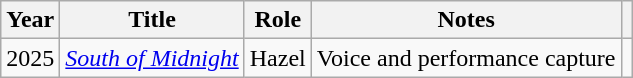<table class="wikitable sortable plainrowheaders">
<tr>
<th>Year</th>
<th>Title</th>
<th>Role</th>
<th class="unsortable">Notes</th>
<th class="unsortable"></th>
</tr>
<tr>
<td>2025</td>
<td><em><a href='#'>South of Midnight</a></em></td>
<td>Hazel</td>
<td>Voice and performance capture</td>
<td></td>
</tr>
</table>
